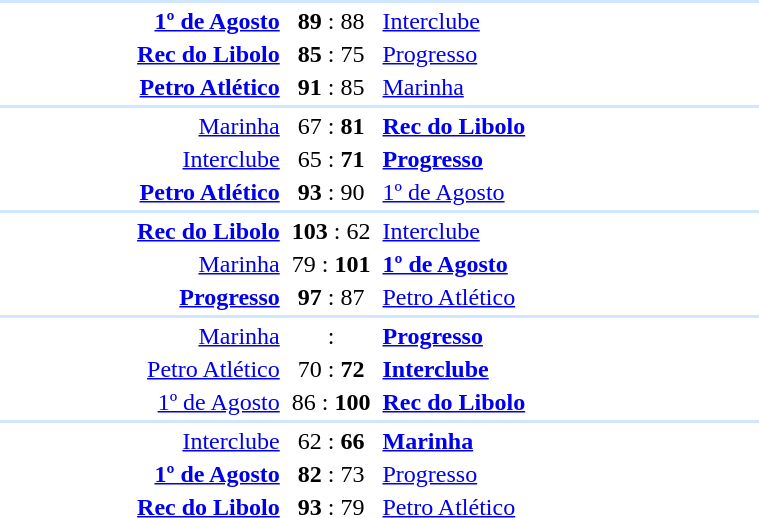<table style="text-align:center" width=510>
<tr>
<th width=30%></th>
<th width=10%></th>
<th width=30%></th>
<th width=10%></th>
</tr>
<tr align="left" bgcolor=#D0E7FF>
<td colspan=4></td>
</tr>
<tr>
<td align="right"><strong><a href='#'>1º de Agosto</a></strong></td>
<td><strong>89</strong> : 88</td>
<td align=left><a href='#'>Interclube</a></td>
</tr>
<tr>
<td align="right"><strong><a href='#'>Rec do Libolo</a></strong></td>
<td><strong>85</strong> : 75</td>
<td align=left><a href='#'>Progresso</a></td>
</tr>
<tr>
<td align="right"><strong><a href='#'>Petro Atlético</a></strong></td>
<td><strong>91</strong> : 85</td>
<td align=left><a href='#'>Marinha</a></td>
</tr>
<tr align="left" bgcolor=#D0E7FF>
<td colspan=4></td>
</tr>
<tr>
<td align="right"><a href='#'>Marinha</a></td>
<td>67 : <strong>81</strong></td>
<td align=left><strong><a href='#'>Rec do Libolo</a></strong></td>
</tr>
<tr>
<td align="right"><a href='#'>Interclube</a></td>
<td>65 : <strong>71</strong></td>
<td align=left><strong><a href='#'>Progresso</a></strong></td>
</tr>
<tr>
<td align="right"><strong><a href='#'>Petro Atlético</a></strong></td>
<td><strong>93</strong> : 90</td>
<td align=left><a href='#'>1º de Agosto</a></td>
</tr>
<tr align="left" bgcolor=#D0E7FF>
<td colspan=4></td>
</tr>
<tr>
<td align="right"><strong><a href='#'>Rec do Libolo</a></strong></td>
<td><strong>103</strong> : 62</td>
<td align=left><a href='#'>Interclube</a></td>
</tr>
<tr>
<td align="right"><a href='#'>Marinha</a></td>
<td>79 : <strong>101</strong></td>
<td align=left><strong><a href='#'>1º de Agosto</a></strong></td>
</tr>
<tr>
<td align="right"><strong><a href='#'>Progresso</a></strong></td>
<td><strong>97</strong> : 87</td>
<td align=left><a href='#'>Petro Atlético</a></td>
</tr>
<tr align="left" bgcolor=#D0E7FF>
<td colspan=4></td>
</tr>
<tr>
<td align="right"><a href='#'>Marinha</a></td>
<td>:</td>
<td align=left><strong><a href='#'>Progresso</a></strong></td>
</tr>
<tr>
<td align="right"><a href='#'>Petro Atlético</a></td>
<td>70 : <strong>72</strong></td>
<td align=left><strong><a href='#'>Interclube</a></strong></td>
</tr>
<tr>
<td align="right"><a href='#'>1º de Agosto</a></td>
<td>86 : <strong>100</strong></td>
<td align=left><strong><a href='#'>Rec do Libolo</a></strong></td>
</tr>
<tr align="left" bgcolor=#D0E7FF>
<td colspan=4></td>
</tr>
<tr>
<td align="right"><a href='#'>Interclube</a></td>
<td>62 : <strong>66</strong></td>
<td align=left><strong><a href='#'>Marinha</a></strong></td>
</tr>
<tr>
<td align="right"><strong><a href='#'>1º de Agosto</a></strong></td>
<td><strong>82</strong> : 73</td>
<td align=left><a href='#'>Progresso</a></td>
</tr>
<tr>
<td align="right"><strong><a href='#'>Rec do Libolo</a></strong></td>
<td><strong>93</strong> : 79</td>
<td align=left><a href='#'>Petro Atlético</a></td>
</tr>
</table>
